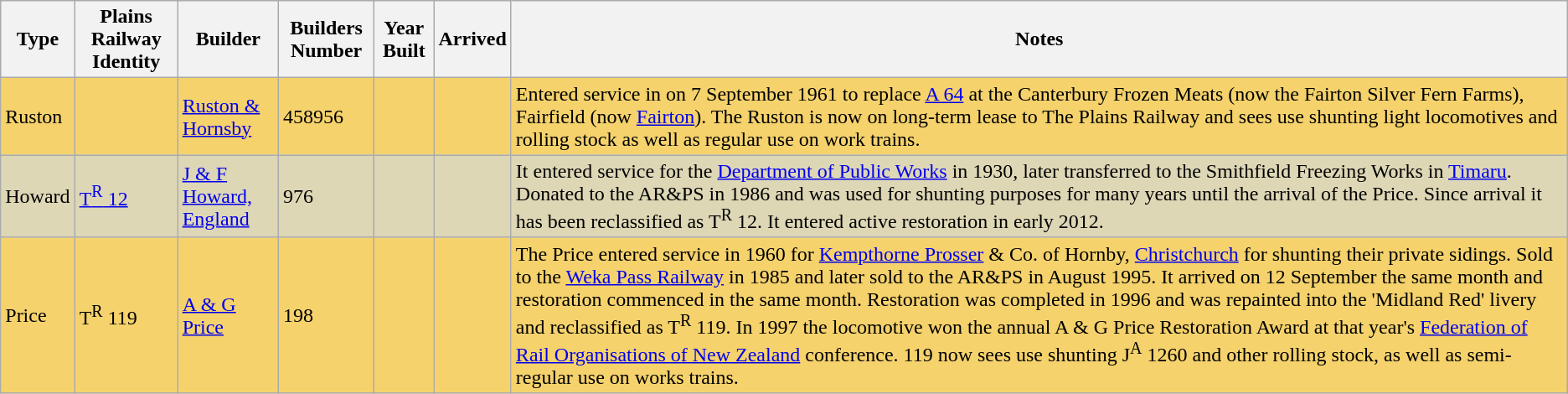<table class="sortable wikitable" border="1">
<tr>
<th>Type</th>
<th>Plains Railway Identity</th>
<th>Builder</th>
<th>Builders Number</th>
<th>Year Built</th>
<th>Arrived</th>
<th>Notes</th>
</tr>
<tr style="background:#F5D26C;">
<td>Ruston</td>
<td></td>
<td><a href='#'>Ruston & Hornsby</a></td>
<td>458956</td>
<td></td>
<td></td>
<td>Entered service in on 7 September 1961 to replace <a href='#'>A 64</a> at the Canterbury Frozen Meats (now the Fairton Silver Fern Farms), Fairfield (now <a href='#'>Fairton</a>). The Ruston is now on long-term lease to The Plains Railway and sees use shunting light locomotives and rolling stock as well as regular use on work trains.</td>
</tr>
<tr style="background:#DED7B6;">
<td>Howard</td>
<td><a href='#'>T<sup>R</sup> 12</a></td>
<td><a href='#'>J & F Howard, England</a></td>
<td>976</td>
<td></td>
<td></td>
<td>It entered service for the <a href='#'>Department of Public Works</a> in 1930, later transferred to the  Smithfield Freezing Works in <a href='#'>Timaru</a>. Donated to the AR&PS in 1986 and was used for shunting purposes for many years until the arrival of the Price. Since arrival it has been reclassified as T<sup>R</sup> 12. It entered active restoration in early 2012.</td>
</tr>
<tr style="background:#F5D26C;">
<td>Price</td>
<td>T<sup>R</sup> 119</td>
<td><a href='#'>A & G Price</a></td>
<td>198</td>
<td></td>
<td></td>
<td>The Price entered service in 1960 for <a href='#'>Kempthorne Prosser</a> & Co. of Hornby, <a href='#'>Christchurch</a> for shunting their private sidings. Sold to the <a href='#'>Weka Pass Railway</a> in 1985 and later sold to the AR&PS in August 1995. It arrived on 12 September the same month and restoration commenced in the same month. Restoration was completed in 1996 and was repainted into the 'Midland Red' livery and reclassified as T<sup>R</sup> 119. In 1997 the locomotive won the annual A & G Price Restoration Award at that year's <a href='#'>Federation of Rail Organisations of New Zealand</a> conference. 119 now sees use shunting J<sup>A</sup> 1260 and other rolling stock, as well as semi-regular use on works trains.</td>
</tr>
</table>
